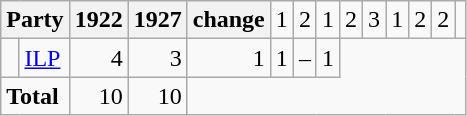<table class="wikitable" style="text-align:right;">
<tr>
<th colspan="2">Party</th>
<th>1922</th>
<th>1927</th>
<th>change<br></th>
<td>1</td>
<td>2</td>
<td>1<br></td>
<td>2</td>
<td>3</td>
<td>1<br></td>
<td>2</td>
<td>2</td>
<td></td>
</tr>
<tr>
<td> </td>
<td style="text-align:left;"><a href='#'>ILP</a></td>
<td>4</td>
<td>3</td>
<td>1<br></td>
<td>1</td>
<td>–</td>
<td>1</td>
</tr>
<tr>
<td colspan="2" style="text-align:left;"><strong>Total</strong></td>
<td>10</td>
<td>10</td>
</tr>
</table>
